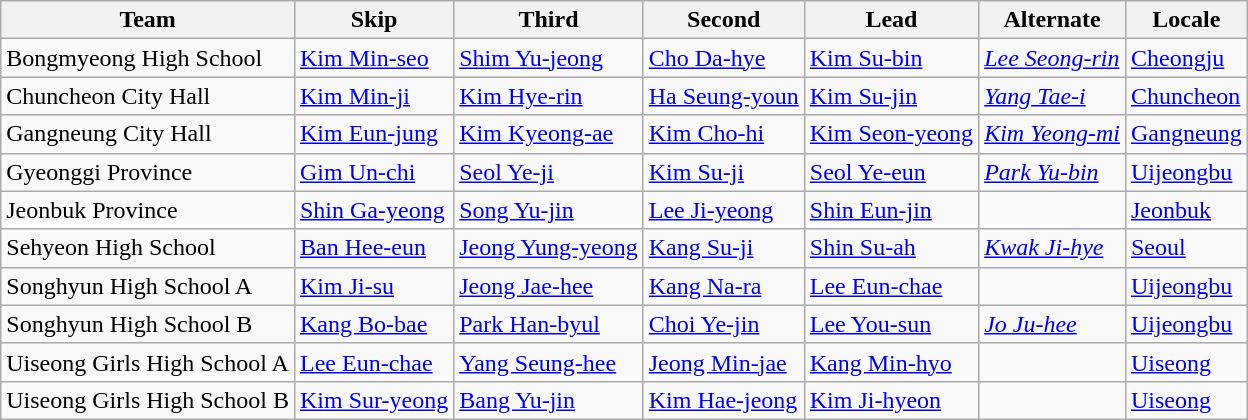<table class=wikitable>
<tr>
<th scope="col">Team</th>
<th scope="col">Skip</th>
<th scope="col">Third</th>
<th scope="col">Second</th>
<th scope="col">Lead</th>
<th scope="col">Alternate</th>
<th scope="col">Locale</th>
</tr>
<tr>
<td>Bongmyeong High School</td>
<td><a href='#'>Kim Min-seo</a></td>
<td><a href='#'>Shim Yu-jeong</a></td>
<td><a href='#'>Cho Da-hye</a></td>
<td><a href='#'>Kim Su-bin</a></td>
<td><em><a href='#'>Lee Seong-rin</a></em></td>
<td> <a href='#'>Cheongju</a></td>
</tr>
<tr>
<td>Chuncheon City Hall</td>
<td><a href='#'>Kim Min-ji</a></td>
<td><a href='#'>Kim Hye-rin</a></td>
<td><a href='#'>Ha Seung-youn</a></td>
<td><a href='#'>Kim Su-jin</a></td>
<td><em><a href='#'>Yang Tae-i</a></em></td>
<td> <a href='#'>Chuncheon</a></td>
</tr>
<tr>
<td>Gangneung City Hall</td>
<td><a href='#'>Kim Eun-jung</a></td>
<td><a href='#'>Kim Kyeong-ae</a></td>
<td><a href='#'>Kim Cho-hi</a></td>
<td><a href='#'>Kim Seon-yeong</a></td>
<td><em><a href='#'>Kim Yeong-mi</a></em></td>
<td> <a href='#'>Gangneung</a></td>
</tr>
<tr>
<td>Gyeonggi Province</td>
<td><a href='#'>Gim Un-chi</a></td>
<td><a href='#'>Seol Ye-ji</a></td>
<td><a href='#'>Kim Su-ji</a></td>
<td><a href='#'>Seol Ye-eun</a></td>
<td><em><a href='#'>Park Yu-bin</a></em></td>
<td> <a href='#'>Uijeongbu</a></td>
</tr>
<tr>
<td>Jeonbuk Province</td>
<td><a href='#'>Shin Ga-yeong</a></td>
<td><a href='#'>Song Yu-jin</a></td>
<td><a href='#'>Lee Ji-yeong</a></td>
<td><a href='#'>Shin Eun-jin</a></td>
<td></td>
<td> <a href='#'>Jeonbuk</a></td>
</tr>
<tr>
<td>Sehyeon High School</td>
<td><a href='#'>Ban Hee-eun</a></td>
<td><a href='#'>Jeong Yung-yeong</a></td>
<td><a href='#'>Kang Su-ji</a></td>
<td><a href='#'>Shin Su-ah</a></td>
<td><em><a href='#'>Kwak Ji-hye</a></em></td>
<td> <a href='#'>Seoul</a></td>
</tr>
<tr>
<td>Songhyun High School A</td>
<td><a href='#'>Kim Ji-su</a></td>
<td><a href='#'>Jeong Jae-hee</a></td>
<td><a href='#'>Kang Na-ra</a></td>
<td><a href='#'>Lee Eun-chae</a></td>
<td></td>
<td> <a href='#'>Uijeongbu</a></td>
</tr>
<tr>
<td>Songhyun High School B</td>
<td><a href='#'>Kang Bo-bae</a></td>
<td><a href='#'>Park Han-byul</a></td>
<td><a href='#'>Choi Ye-jin</a></td>
<td><a href='#'>Lee You-sun</a></td>
<td><em><a href='#'>Jo Ju-hee</a></em></td>
<td> <a href='#'>Uijeongbu</a></td>
</tr>
<tr>
<td>Uiseong Girls High School A</td>
<td><a href='#'>Lee Eun-chae</a></td>
<td><a href='#'>Yang Seung-hee</a></td>
<td><a href='#'>Jeong Min-jae</a></td>
<td><a href='#'>Kang Min-hyo</a></td>
<td></td>
<td> <a href='#'>Uiseong</a></td>
</tr>
<tr>
<td>Uiseong Girls High School B</td>
<td><a href='#'>Kim Sur-yeong</a></td>
<td><a href='#'>Bang Yu-jin</a></td>
<td><a href='#'>Kim Hae-jeong</a></td>
<td><a href='#'>Kim Ji-hyeon</a></td>
<td></td>
<td> <a href='#'>Uiseong</a></td>
</tr>
</table>
